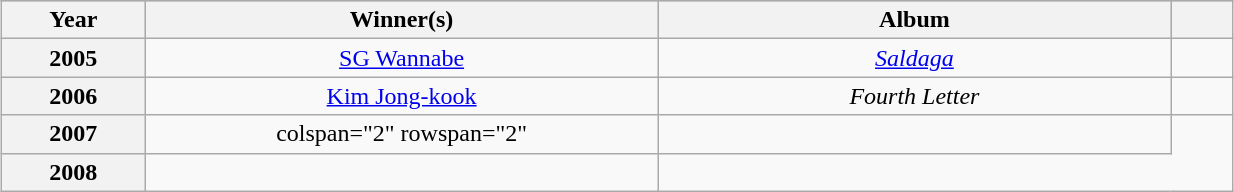<table class="wikitable sortable" style="text-align:center; width: 65%; margin: 1em auto 1em auto">
<tr style="background:#bebebe;">
<th scope="col" style="width:7%;">Year</th>
<th scope="col" style="width:25%;">Winner(s)</th>
<th scope="col" style="width:25%;">Album</th>
<th scope="col" class="unsortable" style="width:3%;"></th>
</tr>
<tr>
<th scope="row">2005</th>
<td><a href='#'>SG Wannabe</a></td>
<td><em><a href='#'>Saldaga</a></em></td>
<td></td>
</tr>
<tr>
<th scope="row">2006</th>
<td><a href='#'>Kim Jong-kook</a></td>
<td><em>Fourth Letter</em></td>
<td style="text-align:center;"></td>
</tr>
<tr>
<th scope="row">2007</th>
<td>colspan="2" rowspan="2" </td>
<td style="text-align:center;"></td>
</tr>
<tr>
<th scope="row">2008</th>
<td style="text-align:center;"></td>
</tr>
</table>
